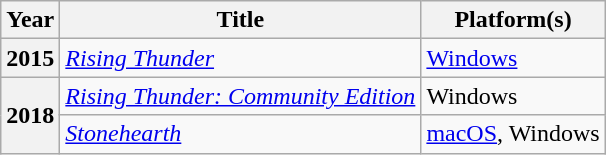<table class="wikitable sortable plainrowheaders">
<tr>
<th scope="col">Year</th>
<th scope="col">Title</th>
<th scope="col">Platform(s)</th>
</tr>
<tr>
<th scope="row">2015</th>
<td><em><a href='#'>Rising Thunder</a></em></td>
<td><a href='#'>Windows</a></td>
</tr>
<tr>
<th scope="row" rowspan="2">2018</th>
<td><em><a href='#'>Rising Thunder: Community Edition</a></em></td>
<td>Windows</td>
</tr>
<tr>
<td><em><a href='#'>Stonehearth</a></em></td>
<td><a href='#'>macOS</a>, Windows</td>
</tr>
</table>
